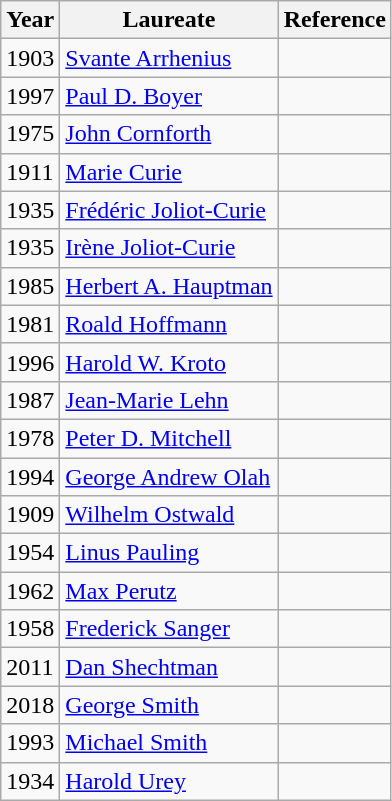<table class="wikitable sortable">
<tr>
<th>Year</th>
<th>Laureate</th>
<th>Reference</th>
</tr>
<tr>
<td>1903</td>
<td><a href='#'>Svante Arrhenius</a></td>
<td></td>
</tr>
<tr>
<td>1997</td>
<td><a href='#'>Paul D. Boyer</a></td>
<td></td>
</tr>
<tr>
<td>1975</td>
<td><a href='#'>John Cornforth</a></td>
<td></td>
</tr>
<tr>
<td>1911</td>
<td><a href='#'>Marie Curie</a></td>
<td></td>
</tr>
<tr>
<td>1935</td>
<td><a href='#'>Frédéric Joliot-Curie</a></td>
<td></td>
</tr>
<tr>
<td>1935</td>
<td><a href='#'>Irène Joliot-Curie</a></td>
<td></td>
</tr>
<tr>
<td>1985</td>
<td><a href='#'>Herbert A. Hauptman</a></td>
<td></td>
</tr>
<tr>
<td>1981</td>
<td><a href='#'>Roald Hoffmann</a></td>
<td></td>
</tr>
<tr>
<td>1996</td>
<td><a href='#'>Harold W. Kroto</a></td>
<td></td>
</tr>
<tr>
<td>1987</td>
<td><a href='#'>Jean-Marie Lehn</a></td>
<td></td>
</tr>
<tr>
<td>1978</td>
<td><a href='#'>Peter D. Mitchell</a></td>
<td></td>
</tr>
<tr>
<td>1994</td>
<td><a href='#'>George Andrew Olah</a></td>
<td></td>
</tr>
<tr>
<td>1909</td>
<td><a href='#'>Wilhelm Ostwald</a></td>
<td></td>
</tr>
<tr>
<td>1954</td>
<td><a href='#'>Linus Pauling</a></td>
<td></td>
</tr>
<tr>
<td>1962</td>
<td><a href='#'>Max Perutz</a></td>
<td></td>
</tr>
<tr>
<td>1958</td>
<td><a href='#'>Frederick Sanger</a></td>
<td></td>
</tr>
<tr>
<td>2011</td>
<td><a href='#'>Dan Shechtman</a></td>
<td></td>
</tr>
<tr>
<td>2018</td>
<td><a href='#'>George Smith</a></td>
<td></td>
</tr>
<tr>
<td>1993</td>
<td><a href='#'>Michael Smith</a></td>
<td></td>
</tr>
<tr>
<td>1934</td>
<td><a href='#'>Harold Urey</a></td>
<td></td>
</tr>
</table>
